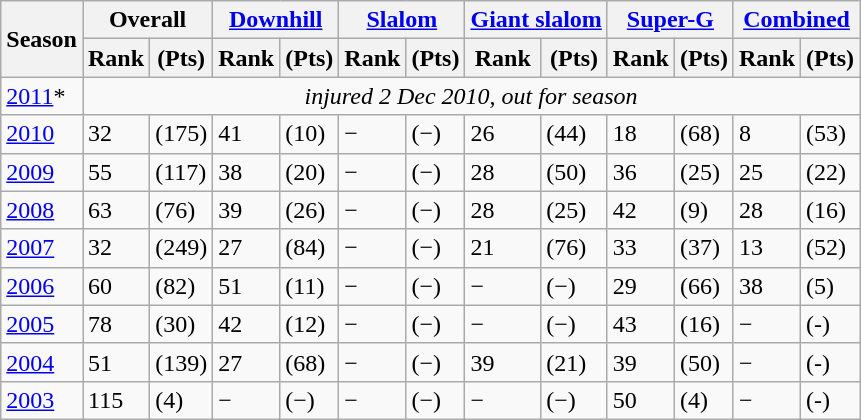<table class="wikitable">
<tr>
<th rowspan=2>Season</th>
<th colspan=2>Overall</th>
<th colspan=2><a href='#'>Downhill</a></th>
<th colspan=2><a href='#'>Slalom</a></th>
<th colspan=2><a href='#'>Giant slalom</a></th>
<th colspan=2><a href='#'>Super-G</a></th>
<th colspan=2><a href='#'>Combined</a></th>
</tr>
<tr>
<th>Rank</th>
<th>(Pts)</th>
<th>Rank</th>
<th>(Pts)</th>
<th>Rank</th>
<th>(Pts)</th>
<th>Rank</th>
<th>(Pts)</th>
<th>Rank</th>
<th>(Pts)</th>
<th>Rank</th>
<th>(Pts)</th>
</tr>
<tr>
<td><a href='#'>2011</a>*</td>
<td colspan=12 align=center><em>injured 2 Dec 2010, out for season</em></td>
</tr>
<tr>
<td><a href='#'>2010</a></td>
<td>32</td>
<td>(175)</td>
<td>41</td>
<td>(10)</td>
<td>−</td>
<td>(−)</td>
<td>26</td>
<td>(44)</td>
<td>18</td>
<td>(68)</td>
<td>8</td>
<td>(53)</td>
</tr>
<tr>
<td><a href='#'>2009</a></td>
<td>55</td>
<td>(117)</td>
<td>38</td>
<td>(20)</td>
<td>−</td>
<td>(−)</td>
<td>28</td>
<td>(50)</td>
<td>36</td>
<td>(25)</td>
<td>25</td>
<td>(22)</td>
</tr>
<tr>
<td><a href='#'>2008</a></td>
<td>63</td>
<td>(76)</td>
<td>39</td>
<td>(26)</td>
<td>−</td>
<td>(−)</td>
<td>28</td>
<td>(25)</td>
<td>42</td>
<td>(9)</td>
<td>28</td>
<td>(16)</td>
</tr>
<tr>
<td><a href='#'>2007</a></td>
<td>32</td>
<td>(249)</td>
<td>27</td>
<td>(84)</td>
<td>−</td>
<td>(−)</td>
<td>21</td>
<td>(76)</td>
<td>33</td>
<td>(37)</td>
<td>13</td>
<td>(52)</td>
</tr>
<tr>
<td><a href='#'>2006</a></td>
<td>60</td>
<td>(82)</td>
<td>51</td>
<td>(11)</td>
<td>−</td>
<td>(−)</td>
<td>−</td>
<td>(−)</td>
<td>29</td>
<td>(66)</td>
<td>38</td>
<td>(5)</td>
</tr>
<tr>
<td><a href='#'>2005</a></td>
<td>78</td>
<td>(30)</td>
<td>42</td>
<td>(12)</td>
<td>−</td>
<td>(−)</td>
<td>−</td>
<td>(−)</td>
<td>43</td>
<td>(16)</td>
<td>−</td>
<td>(-)</td>
</tr>
<tr>
<td><a href='#'>2004</a></td>
<td>51</td>
<td>(139)</td>
<td>27</td>
<td>(68)</td>
<td>−</td>
<td>(−)</td>
<td>39</td>
<td>(21)</td>
<td>39</td>
<td>(50)</td>
<td>−</td>
<td>(-)</td>
</tr>
<tr>
<td><a href='#'>2003</a></td>
<td>115</td>
<td>(4)</td>
<td>−</td>
<td>(−)</td>
<td>−</td>
<td>(−)</td>
<td>−</td>
<td>(−)</td>
<td>50</td>
<td>(4)</td>
<td>−</td>
<td>(-)</td>
</tr>
</table>
